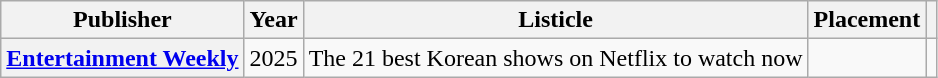<table class="wikitable plainrowheaders sortable">
<tr>
<th scope="col">Publisher</th>
<th scope="col">Year</th>
<th scope="col">Listicle</th>
<th scope="col">Placement</th>
<th scope="col" class="unsortable"></th>
</tr>
<tr>
<th scope="row"><a href='#'>Entertainment Weekly</a></th>
<td>2025</td>
<td>The 21 best Korean shows on Netflix to watch now</td>
<td></td>
<td></td>
</tr>
</table>
